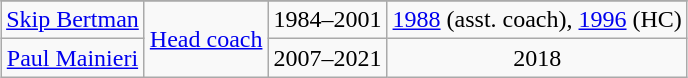<table class="wikitable" style="margin: 1em auto 1em auto">
<tr style="text-align:center;">
</tr>
<tr style="text-align:center;">
<td><a href='#'>Skip Bertman</a></td>
<td rowspan="2"><a href='#'>Head coach</a></td>
<td>1984–2001</td>
<td><a href='#'>1988</a> (asst. coach), <a href='#'>1996</a> (HC)</td>
</tr>
<tr style="text-align:center;">
<td><a href='#'>Paul Mainieri</a></td>
<td>2007–2021</td>
<td>2018</td>
</tr>
</table>
